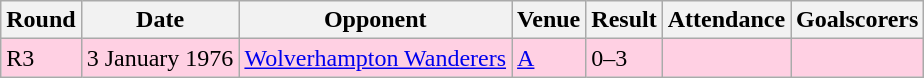<table class="wikitable">
<tr>
<th>Round</th>
<th>Date</th>
<th>Opponent</th>
<th>Venue</th>
<th>Result</th>
<th>Attendance</th>
<th>Goalscorers</th>
</tr>
<tr style="background-color: #ffd0e3;">
<td>R3</td>
<td>3 January 1976</td>
<td><a href='#'>Wolverhampton Wanderers</a></td>
<td><a href='#'>A</a></td>
<td>0–3</td>
<td></td>
<td></td>
</tr>
</table>
